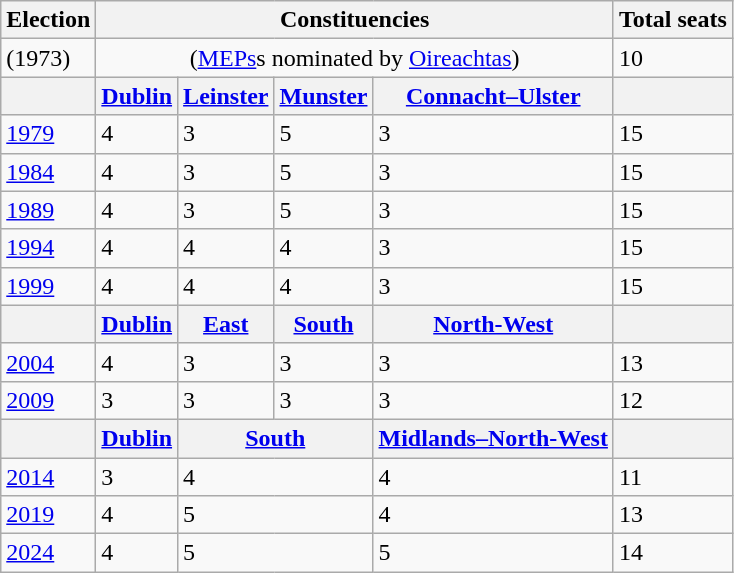<table class="wikitable">
<tr>
<th>Election</th>
<th colspan="4">Constituencies</th>
<th>Total seats</th>
</tr>
<tr>
<td>(1973)</td>
<td colspan="4" align ="center">(<a href='#'>MEPs</a>s nominated by <a href='#'>Oireachtas</a>)</td>
<td>10</td>
</tr>
<tr>
<th></th>
<th><a href='#'>Dublin</a></th>
<th><a href='#'>Leinster</a></th>
<th><a href='#'>Munster</a></th>
<th><a href='#'>Connacht–Ulster</a></th>
<th></th>
</tr>
<tr>
<td><a href='#'>1979</a></td>
<td>4</td>
<td>3</td>
<td>5</td>
<td>3</td>
<td>15</td>
</tr>
<tr>
<td><a href='#'>1984</a></td>
<td>4</td>
<td>3</td>
<td>5</td>
<td>3</td>
<td>15</td>
</tr>
<tr>
<td><a href='#'>1989</a></td>
<td>4</td>
<td>3</td>
<td>5</td>
<td>3</td>
<td>15</td>
</tr>
<tr>
<td><a href='#'>1994</a></td>
<td>4</td>
<td>4</td>
<td>4</td>
<td>3</td>
<td>15</td>
</tr>
<tr>
<td><a href='#'>1999</a></td>
<td>4</td>
<td>4</td>
<td>4</td>
<td>3</td>
<td>15</td>
</tr>
<tr>
<th></th>
<th><a href='#'>Dublin</a></th>
<th><a href='#'>East</a></th>
<th><a href='#'>South</a></th>
<th><a href='#'>North-West</a></th>
<th></th>
</tr>
<tr>
<td><a href='#'>2004</a></td>
<td>4</td>
<td>3</td>
<td>3</td>
<td>3</td>
<td>13</td>
</tr>
<tr>
<td><a href='#'>2009</a></td>
<td>3</td>
<td>3</td>
<td>3</td>
<td>3</td>
<td>12</td>
</tr>
<tr>
<th></th>
<th><a href='#'>Dublin</a></th>
<th colspan=2><a href='#'>South</a></th>
<th><a href='#'>Midlands–North-West</a></th>
<th></th>
</tr>
<tr>
<td><a href='#'>2014</a></td>
<td>3</td>
<td colspan=2>4</td>
<td>4</td>
<td>11</td>
</tr>
<tr>
<td><a href='#'>2019</a></td>
<td>4</td>
<td colspan=2>5</td>
<td>4</td>
<td>13</td>
</tr>
<tr>
<td><a href='#'>2024</a></td>
<td>4</td>
<td colspan=2>5</td>
<td>5</td>
<td>14</td>
</tr>
</table>
